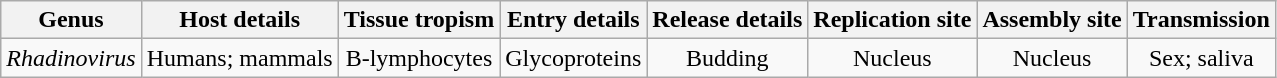<table class="wikitable sortable" style="text-align:center">
<tr>
<th>Genus</th>
<th>Host details</th>
<th>Tissue tropism</th>
<th>Entry details</th>
<th>Release details</th>
<th>Replication site</th>
<th>Assembly site</th>
<th>Transmission</th>
</tr>
<tr>
<td><em>Rhadinovirus</em></td>
<td>Humans; mammals</td>
<td>B-lymphocytes</td>
<td>Glycoproteins</td>
<td>Budding</td>
<td>Nucleus</td>
<td>Nucleus</td>
<td>Sex; saliva</td>
</tr>
</table>
